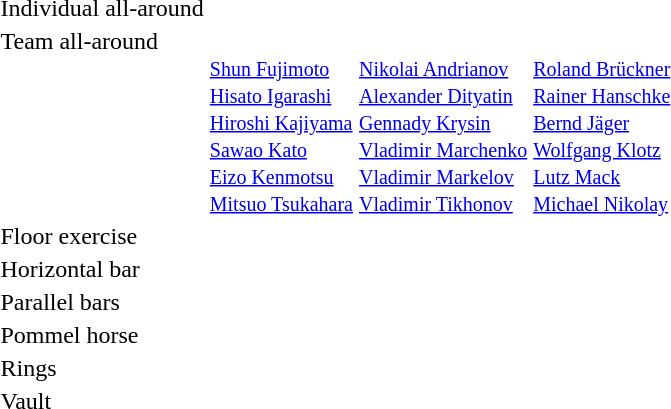<table>
<tr valign="top">
<td>Individual all-around<br></td>
<td></td>
<td></td>
<td></td>
</tr>
<tr valign="top">
<td>Team all-around<br></td>
<td><small><br><a href='#'>Shun Fujimoto</a><br><a href='#'>Hisato Igarashi</a><br><a href='#'>Hiroshi Kajiyama</a><br><a href='#'>Sawao Kato</a><br><a href='#'>Eizo Kenmotsu</a><br><a href='#'>Mitsuo Tsukahara</a></small></td>
<td><small><br><a href='#'>Nikolai Andrianov</a><br><a href='#'>Alexander Dityatin</a><br><a href='#'>Gennady Krysin</a><br><a href='#'>Vladimir Marchenko</a><br><a href='#'>Vladimir Markelov</a><br><a href='#'>Vladimir Tikhonov</a></small></td>
<td><small><br><a href='#'>Roland Brückner</a><br><a href='#'>Rainer Hanschke</a><br><a href='#'>Bernd Jäger</a><br><a href='#'>Wolfgang Klotz</a><br><a href='#'>Lutz Mack</a><br><a href='#'>Michael Nikolay</a></small></td>
</tr>
<tr valign="top">
<td>Floor exercise<br></td>
<td></td>
<td></td>
<td></td>
</tr>
<tr valign="top">
<td rowspan=2>Horizontal bar<br></td>
<td rowspan=2></td>
<td rowspan=2></td>
<td></td>
</tr>
<tr>
<td></td>
</tr>
<tr valign="top">
<td>Parallel bars<br></td>
<td></td>
<td></td>
<td></td>
</tr>
<tr valign="top">
<td rowspan=2>Pommel horse<br></td>
<td rowspan=2></td>
<td rowspan=2></td>
<td></td>
</tr>
<tr>
<td></td>
</tr>
<tr valign="top">
<td>Rings<br></td>
<td></td>
<td></td>
<td></td>
</tr>
<tr valign="top">
<td>Vault<br></td>
<td></td>
<td></td>
<td></td>
</tr>
</table>
